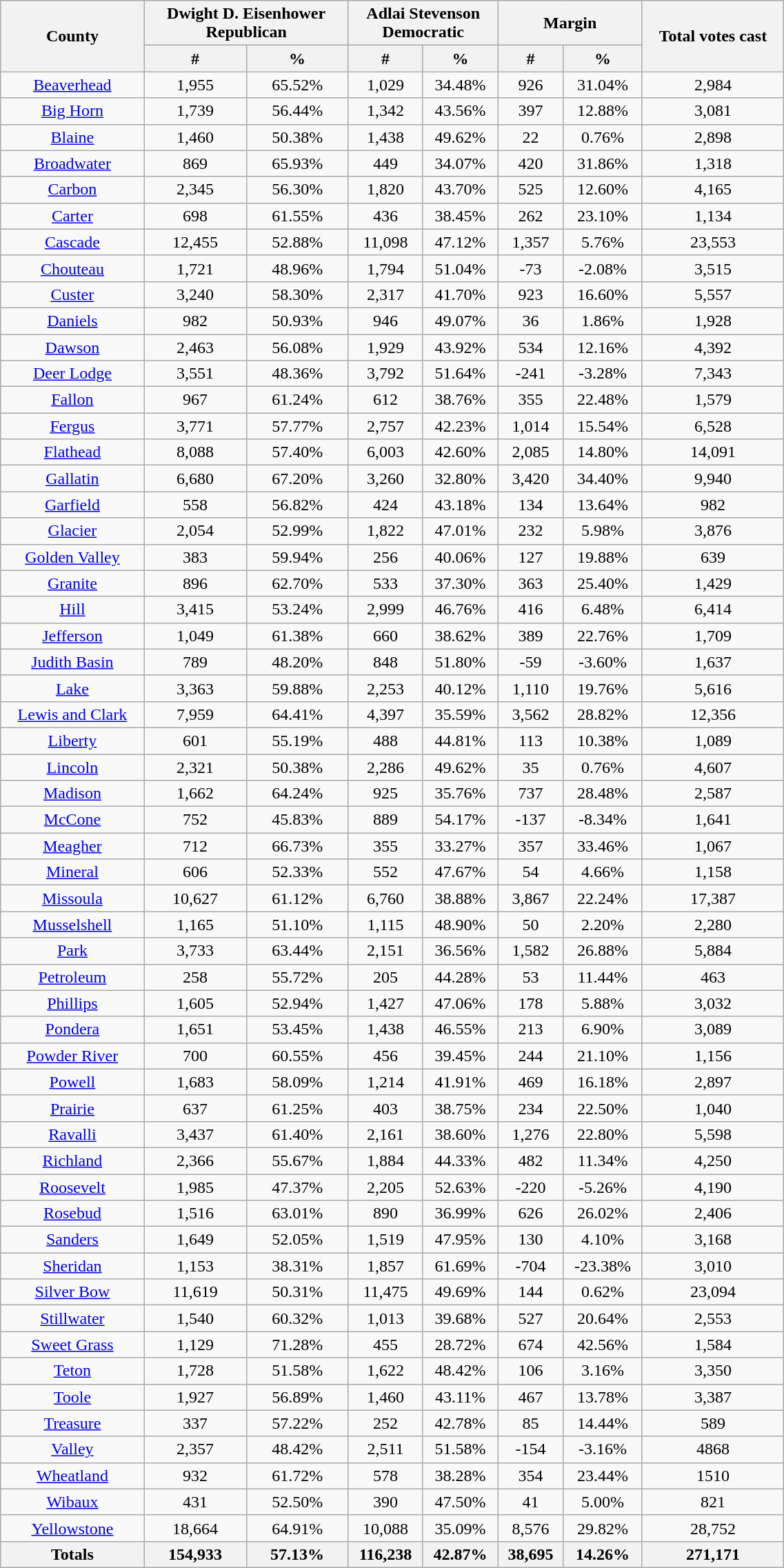<table width="60%"  class="wikitable sortable" style="text-align:center">
<tr>
<th style="text-align:center;" rowspan="2">County</th>
<th style="text-align:center;" colspan="2">Dwight D. Eisenhower<br>Republican</th>
<th style="text-align:center;" colspan="2">Adlai Stevenson<br>Democratic</th>
<th style="text-align:center;" colspan="2">Margin</th>
<th style="text-align:center;" rowspan="2">Total votes cast</th>
</tr>
<tr>
<th style="text-align:center;" data-sort-type="number">#</th>
<th style="text-align:center;" data-sort-type="number">%</th>
<th style="text-align:center;" data-sort-type="number">#</th>
<th style="text-align:center;" data-sort-type="number">%</th>
<th style="text-align:center;" data-sort-type="number">#</th>
<th style="text-align:center;" data-sort-type="number">%</th>
</tr>
<tr style="text-align:center;">
<td><a href='#'>Beaverhead</a></td>
<td>1,955</td>
<td>65.52%</td>
<td>1,029</td>
<td>34.48%</td>
<td>926</td>
<td>31.04%</td>
<td>2,984</td>
</tr>
<tr style="text-align:center;">
<td><a href='#'>Big Horn</a></td>
<td>1,739</td>
<td>56.44%</td>
<td>1,342</td>
<td>43.56%</td>
<td>397</td>
<td>12.88%</td>
<td>3,081</td>
</tr>
<tr style="text-align:center;">
<td><a href='#'>Blaine</a></td>
<td>1,460</td>
<td>50.38%</td>
<td>1,438</td>
<td>49.62%</td>
<td>22</td>
<td>0.76%</td>
<td>2,898</td>
</tr>
<tr style="text-align:center;">
<td><a href='#'>Broadwater</a></td>
<td>869</td>
<td>65.93%</td>
<td>449</td>
<td>34.07%</td>
<td>420</td>
<td>31.86%</td>
<td>1,318</td>
</tr>
<tr style="text-align:center;">
<td><a href='#'>Carbon</a></td>
<td>2,345</td>
<td>56.30%</td>
<td>1,820</td>
<td>43.70%</td>
<td>525</td>
<td>12.60%</td>
<td>4,165</td>
</tr>
<tr style="text-align:center;">
<td><a href='#'>Carter</a></td>
<td>698</td>
<td>61.55%</td>
<td>436</td>
<td>38.45%</td>
<td>262</td>
<td>23.10%</td>
<td>1,134</td>
</tr>
<tr style="text-align:center;">
<td><a href='#'>Cascade</a></td>
<td>12,455</td>
<td>52.88%</td>
<td>11,098</td>
<td>47.12%</td>
<td>1,357</td>
<td>5.76%</td>
<td>23,553</td>
</tr>
<tr style="text-align:center;">
<td><a href='#'>Chouteau</a></td>
<td>1,721</td>
<td>48.96%</td>
<td>1,794</td>
<td>51.04%</td>
<td>-73</td>
<td>-2.08%</td>
<td>3,515</td>
</tr>
<tr style="text-align:center;">
<td><a href='#'>Custer</a></td>
<td>3,240</td>
<td>58.30%</td>
<td>2,317</td>
<td>41.70%</td>
<td>923</td>
<td>16.60%</td>
<td>5,557</td>
</tr>
<tr style="text-align:center;">
<td><a href='#'>Daniels</a></td>
<td>982</td>
<td>50.93%</td>
<td>946</td>
<td>49.07%</td>
<td>36</td>
<td>1.86%</td>
<td>1,928</td>
</tr>
<tr style="text-align:center;">
<td><a href='#'>Dawson</a></td>
<td>2,463</td>
<td>56.08%</td>
<td>1,929</td>
<td>43.92%</td>
<td>534</td>
<td>12.16%</td>
<td>4,392</td>
</tr>
<tr style="text-align:center;">
<td><a href='#'>Deer Lodge</a></td>
<td>3,551</td>
<td>48.36%</td>
<td>3,792</td>
<td>51.64%</td>
<td>-241</td>
<td>-3.28%</td>
<td>7,343</td>
</tr>
<tr style="text-align:center;">
<td><a href='#'>Fallon</a></td>
<td>967</td>
<td>61.24%</td>
<td>612</td>
<td>38.76%</td>
<td>355</td>
<td>22.48%</td>
<td>1,579</td>
</tr>
<tr style="text-align:center;">
<td><a href='#'>Fergus</a></td>
<td>3,771</td>
<td>57.77%</td>
<td>2,757</td>
<td>42.23%</td>
<td>1,014</td>
<td>15.54%</td>
<td>6,528</td>
</tr>
<tr style="text-align:center;">
<td><a href='#'>Flathead</a></td>
<td>8,088</td>
<td>57.40%</td>
<td>6,003</td>
<td>42.60%</td>
<td>2,085</td>
<td>14.80%</td>
<td>14,091</td>
</tr>
<tr style="text-align:center;">
<td><a href='#'>Gallatin</a></td>
<td>6,680</td>
<td>67.20%</td>
<td>3,260</td>
<td>32.80%</td>
<td>3,420</td>
<td>34.40%</td>
<td>9,940</td>
</tr>
<tr style="text-align:center;">
<td><a href='#'>Garfield</a></td>
<td>558</td>
<td>56.82%</td>
<td>424</td>
<td>43.18%</td>
<td>134</td>
<td>13.64%</td>
<td>982</td>
</tr>
<tr style="text-align:center;">
<td><a href='#'>Glacier</a></td>
<td>2,054</td>
<td>52.99%</td>
<td>1,822</td>
<td>47.01%</td>
<td>232</td>
<td>5.98%</td>
<td>3,876</td>
</tr>
<tr style="text-align:center;">
<td><a href='#'>Golden Valley</a></td>
<td>383</td>
<td>59.94%</td>
<td>256</td>
<td>40.06%</td>
<td>127</td>
<td>19.88%</td>
<td>639</td>
</tr>
<tr style="text-align:center;">
<td><a href='#'>Granite</a></td>
<td>896</td>
<td>62.70%</td>
<td>533</td>
<td>37.30%</td>
<td>363</td>
<td>25.40%</td>
<td>1,429</td>
</tr>
<tr style="text-align:center;">
<td><a href='#'>Hill</a></td>
<td>3,415</td>
<td>53.24%</td>
<td>2,999</td>
<td>46.76%</td>
<td>416</td>
<td>6.48%</td>
<td>6,414</td>
</tr>
<tr style="text-align:center;">
<td><a href='#'>Jefferson</a></td>
<td>1,049</td>
<td>61.38%</td>
<td>660</td>
<td>38.62%</td>
<td>389</td>
<td>22.76%</td>
<td>1,709</td>
</tr>
<tr style="text-align:center;">
<td><a href='#'>Judith Basin</a></td>
<td>789</td>
<td>48.20%</td>
<td>848</td>
<td>51.80%</td>
<td>-59</td>
<td>-3.60%</td>
<td>1,637</td>
</tr>
<tr style="text-align:center;">
<td><a href='#'>Lake</a></td>
<td>3,363</td>
<td>59.88%</td>
<td>2,253</td>
<td>40.12%</td>
<td>1,110</td>
<td>19.76%</td>
<td>5,616</td>
</tr>
<tr style="text-align:center;">
<td><a href='#'>Lewis and Clark</a></td>
<td>7,959</td>
<td>64.41%</td>
<td>4,397</td>
<td>35.59%</td>
<td>3,562</td>
<td>28.82%</td>
<td>12,356</td>
</tr>
<tr style="text-align:center;">
<td><a href='#'>Liberty</a></td>
<td>601</td>
<td>55.19%</td>
<td>488</td>
<td>44.81%</td>
<td>113</td>
<td>10.38%</td>
<td>1,089</td>
</tr>
<tr style="text-align:center;">
<td><a href='#'>Lincoln</a></td>
<td>2,321</td>
<td>50.38%</td>
<td>2,286</td>
<td>49.62%</td>
<td>35</td>
<td>0.76%</td>
<td>4,607</td>
</tr>
<tr style="text-align:center;">
<td><a href='#'>Madison</a></td>
<td>1,662</td>
<td>64.24%</td>
<td>925</td>
<td>35.76%</td>
<td>737</td>
<td>28.48%</td>
<td>2,587</td>
</tr>
<tr style="text-align:center;">
<td><a href='#'>McCone</a></td>
<td>752</td>
<td>45.83%</td>
<td>889</td>
<td>54.17%</td>
<td>-137</td>
<td>-8.34%</td>
<td>1,641</td>
</tr>
<tr style="text-align:center;">
<td><a href='#'>Meagher</a></td>
<td>712</td>
<td>66.73%</td>
<td>355</td>
<td>33.27%</td>
<td>357</td>
<td>33.46%</td>
<td>1,067</td>
</tr>
<tr style="text-align:center;">
<td><a href='#'>Mineral</a></td>
<td>606</td>
<td>52.33%</td>
<td>552</td>
<td>47.67%</td>
<td>54</td>
<td>4.66%</td>
<td>1,158</td>
</tr>
<tr style="text-align:center;">
<td><a href='#'>Missoula</a></td>
<td>10,627</td>
<td>61.12%</td>
<td>6,760</td>
<td>38.88%</td>
<td>3,867</td>
<td>22.24%</td>
<td>17,387</td>
</tr>
<tr style="text-align:center;">
<td><a href='#'>Musselshell</a></td>
<td>1,165</td>
<td>51.10%</td>
<td>1,115</td>
<td>48.90%</td>
<td>50</td>
<td>2.20%</td>
<td>2,280</td>
</tr>
<tr style="text-align:center;">
<td><a href='#'>Park</a></td>
<td>3,733</td>
<td>63.44%</td>
<td>2,151</td>
<td>36.56%</td>
<td>1,582</td>
<td>26.88%</td>
<td>5,884</td>
</tr>
<tr style="text-align:center;">
<td><a href='#'>Petroleum</a></td>
<td>258</td>
<td>55.72%</td>
<td>205</td>
<td>44.28%</td>
<td>53</td>
<td>11.44%</td>
<td>463</td>
</tr>
<tr style="text-align:center;">
<td><a href='#'>Phillips</a></td>
<td>1,605</td>
<td>52.94%</td>
<td>1,427</td>
<td>47.06%</td>
<td>178</td>
<td>5.88%</td>
<td>3,032</td>
</tr>
<tr style="text-align:center;">
<td><a href='#'>Pondera</a></td>
<td>1,651</td>
<td>53.45%</td>
<td>1,438</td>
<td>46.55%</td>
<td>213</td>
<td>6.90%</td>
<td>3,089</td>
</tr>
<tr style="text-align:center;">
<td><a href='#'>Powder River</a></td>
<td>700</td>
<td>60.55%</td>
<td>456</td>
<td>39.45%</td>
<td>244</td>
<td>21.10%</td>
<td>1,156</td>
</tr>
<tr style="text-align:center;">
<td><a href='#'>Powell</a></td>
<td>1,683</td>
<td>58.09%</td>
<td>1,214</td>
<td>41.91%</td>
<td>469</td>
<td>16.18%</td>
<td>2,897</td>
</tr>
<tr style="text-align:center;">
<td><a href='#'>Prairie</a></td>
<td>637</td>
<td>61.25%</td>
<td>403</td>
<td>38.75%</td>
<td>234</td>
<td>22.50%</td>
<td>1,040</td>
</tr>
<tr style="text-align:center;">
<td><a href='#'>Ravalli</a></td>
<td>3,437</td>
<td>61.40%</td>
<td>2,161</td>
<td>38.60%</td>
<td>1,276</td>
<td>22.80%</td>
<td>5,598</td>
</tr>
<tr style="text-align:center;">
<td><a href='#'>Richland</a></td>
<td>2,366</td>
<td>55.67%</td>
<td>1,884</td>
<td>44.33%</td>
<td>482</td>
<td>11.34%</td>
<td>4,250</td>
</tr>
<tr style="text-align:center;">
<td><a href='#'>Roosevelt</a></td>
<td>1,985</td>
<td>47.37%</td>
<td>2,205</td>
<td>52.63%</td>
<td>-220</td>
<td>-5.26%</td>
<td>4,190</td>
</tr>
<tr style="text-align:center;">
<td><a href='#'>Rosebud</a></td>
<td>1,516</td>
<td>63.01%</td>
<td>890</td>
<td>36.99%</td>
<td>626</td>
<td>26.02%</td>
<td>2,406</td>
</tr>
<tr style="text-align:center;">
<td><a href='#'>Sanders</a></td>
<td>1,649</td>
<td>52.05%</td>
<td>1,519</td>
<td>47.95%</td>
<td>130</td>
<td>4.10%</td>
<td>3,168</td>
</tr>
<tr style="text-align:center;">
<td><a href='#'>Sheridan</a></td>
<td>1,153</td>
<td>38.31%</td>
<td>1,857</td>
<td>61.69%</td>
<td>-704</td>
<td>-23.38%</td>
<td>3,010</td>
</tr>
<tr style="text-align:center;">
<td><a href='#'>Silver Bow</a></td>
<td>11,619</td>
<td>50.31%</td>
<td>11,475</td>
<td>49.69%</td>
<td>144</td>
<td>0.62%</td>
<td>23,094</td>
</tr>
<tr style="text-align:center;">
<td><a href='#'>Stillwater</a></td>
<td>1,540</td>
<td>60.32%</td>
<td>1,013</td>
<td>39.68%</td>
<td>527</td>
<td>20.64%</td>
<td>2,553</td>
</tr>
<tr style="text-align:center;">
<td><a href='#'>Sweet Grass</a></td>
<td>1,129</td>
<td>71.28%</td>
<td>455</td>
<td>28.72%</td>
<td>674</td>
<td>42.56%</td>
<td>1,584</td>
</tr>
<tr style="text-align:center;">
<td><a href='#'>Teton</a></td>
<td>1,728</td>
<td>51.58%</td>
<td>1,622</td>
<td>48.42%</td>
<td>106</td>
<td>3.16%</td>
<td>3,350</td>
</tr>
<tr style="text-align:center;">
<td><a href='#'>Toole</a></td>
<td>1,927</td>
<td>56.89%</td>
<td>1,460</td>
<td>43.11%</td>
<td>467</td>
<td>13.78%</td>
<td>3,387</td>
</tr>
<tr style="text-align:center;">
<td><a href='#'>Treasure</a></td>
<td>337</td>
<td>57.22%</td>
<td>252</td>
<td>42.78%</td>
<td>85</td>
<td>14.44%</td>
<td>589</td>
</tr>
<tr style="text-align:center;">
<td><a href='#'>Valley</a></td>
<td>2,357</td>
<td>48.42%</td>
<td>2,511</td>
<td>51.58%</td>
<td>-154</td>
<td>-3.16%</td>
<td>4868</td>
</tr>
<tr style="text-align:center;">
<td><a href='#'>Wheatland</a></td>
<td>932</td>
<td>61.72%</td>
<td>578</td>
<td>38.28%</td>
<td>354</td>
<td>23.44%</td>
<td>1510</td>
</tr>
<tr style="text-align:center;">
<td><a href='#'>Wibaux</a></td>
<td>431</td>
<td>52.50%</td>
<td>390</td>
<td>47.50%</td>
<td>41</td>
<td>5.00%</td>
<td>821</td>
</tr>
<tr style="text-align:center;">
<td><a href='#'>Yellowstone</a></td>
<td>18,664</td>
<td>64.91%</td>
<td>10,088</td>
<td>35.09%</td>
<td>8,576</td>
<td>29.82%</td>
<td>28,752</td>
</tr>
<tr style="text-align:center;">
<th>Totals</th>
<th>154,933</th>
<th>57.13%</th>
<th>116,238</th>
<th>42.87%</th>
<th>38,695</th>
<th>14.26%</th>
<th>271,171</th>
</tr>
</table>
